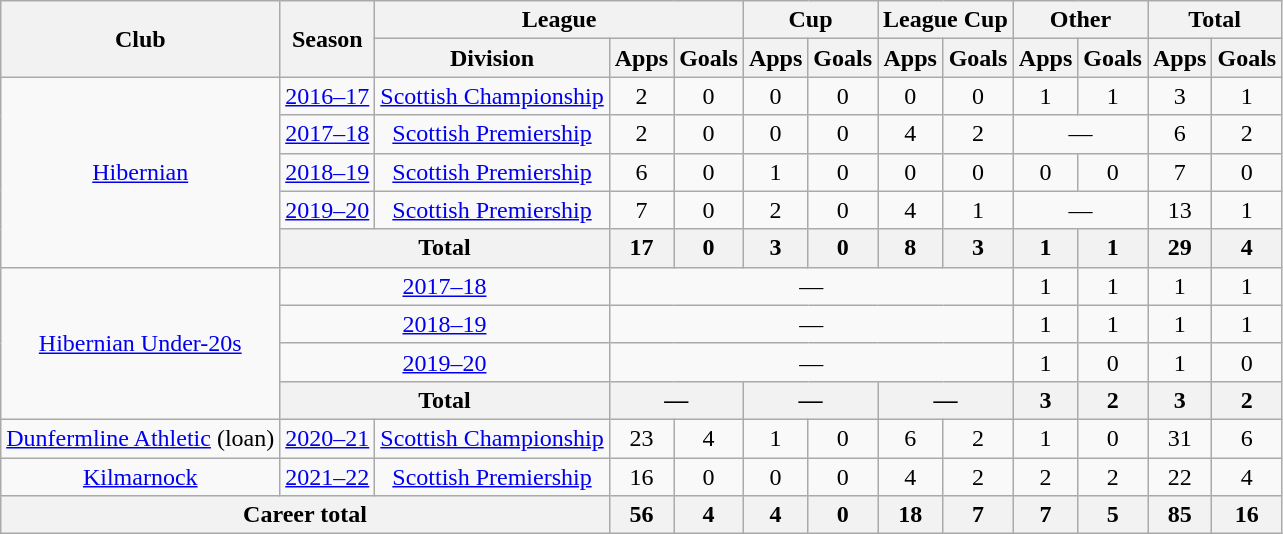<table class="wikitable" style="font-size:100%; text-align:center">
<tr>
<th rowspan="2">Club</th>
<th rowspan="2">Season</th>
<th colspan="3">League</th>
<th colspan="2">Cup</th>
<th colspan="2">League Cup</th>
<th colspan="2">Other</th>
<th colspan="2">Total</th>
</tr>
<tr>
<th>Division</th>
<th>Apps</th>
<th>Goals</th>
<th>Apps</th>
<th>Goals</th>
<th>Apps</th>
<th>Goals</th>
<th>Apps</th>
<th>Goals</th>
<th>Apps</th>
<th>Goals</th>
</tr>
<tr>
<td rowspan="5"><a href='#'>Hibernian</a></td>
<td><a href='#'>2016–17</a></td>
<td><a href='#'>Scottish Championship</a></td>
<td>2</td>
<td>0</td>
<td>0</td>
<td>0</td>
<td>0</td>
<td>0</td>
<td>1</td>
<td>1</td>
<td>3</td>
<td>1</td>
</tr>
<tr>
<td><a href='#'>2017–18</a></td>
<td><a href='#'>Scottish Premiership</a></td>
<td>2</td>
<td>0</td>
<td>0</td>
<td>0</td>
<td>4</td>
<td>2</td>
<td colspan="2">—</td>
<td>6</td>
<td>2</td>
</tr>
<tr>
<td><a href='#'>2018–19</a></td>
<td><a href='#'>Scottish Premiership</a></td>
<td>6</td>
<td>0</td>
<td>1</td>
<td>0</td>
<td>0</td>
<td>0</td>
<td>0</td>
<td>0</td>
<td>7</td>
<td>0</td>
</tr>
<tr>
<td><a href='#'>2019–20</a></td>
<td><a href='#'>Scottish Premiership</a></td>
<td>7</td>
<td>0</td>
<td>2</td>
<td>0</td>
<td>4</td>
<td>1</td>
<td colspan="2">—</td>
<td>13</td>
<td>1</td>
</tr>
<tr>
<th colspan="2">Total</th>
<th>17</th>
<th>0</th>
<th>3</th>
<th>0</th>
<th>8</th>
<th>3</th>
<th>1</th>
<th>1</th>
<th>29</th>
<th>4</th>
</tr>
<tr>
<td rowspan="4"><a href='#'>Hibernian Under-20s</a></td>
<td colspan="2"><a href='#'>2017–18</a></td>
<td colspan="6">—</td>
<td>1</td>
<td>1</td>
<td>1</td>
<td>1</td>
</tr>
<tr>
<td colspan="2"><a href='#'>2018–19</a></td>
<td colspan="6">—</td>
<td>1</td>
<td>1</td>
<td>1</td>
<td>1</td>
</tr>
<tr>
<td colspan="2"><a href='#'>2019–20</a></td>
<td colspan="6">—</td>
<td>1</td>
<td>0</td>
<td>1</td>
<td>0</td>
</tr>
<tr>
<th colspan="2">Total</th>
<th colspan="2">—</th>
<th colspan="2">—</th>
<th colspan="2">—</th>
<th>3</th>
<th>2</th>
<th>3</th>
<th>2</th>
</tr>
<tr>
<td><a href='#'>Dunfermline Athletic</a> (loan)</td>
<td><a href='#'>2020–21</a></td>
<td><a href='#'>Scottish Championship</a></td>
<td>23</td>
<td>4</td>
<td>1</td>
<td>0</td>
<td>6</td>
<td>2</td>
<td>1</td>
<td>0</td>
<td>31</td>
<td>6</td>
</tr>
<tr>
<td><a href='#'>Kilmarnock</a></td>
<td><a href='#'>2021–22</a></td>
<td><a href='#'>Scottish Premiership</a></td>
<td>16</td>
<td>0</td>
<td>0</td>
<td>0</td>
<td>4</td>
<td>2</td>
<td>2</td>
<td>2</td>
<td>22</td>
<td>4</td>
</tr>
<tr>
<th colspan="3">Career total</th>
<th>56</th>
<th>4</th>
<th>4</th>
<th>0</th>
<th>18</th>
<th>7</th>
<th>7</th>
<th>5</th>
<th>85</th>
<th>16</th>
</tr>
</table>
